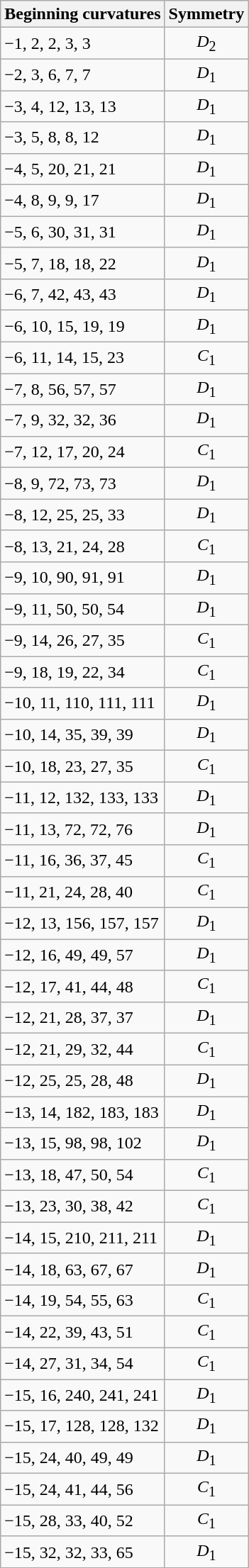<table class="wikitable">
<tr>
<th>Beginning curvatures</th>
<th>Symmetry</th>
</tr>
<tr>
<td>−1, 2, 2, 3, 3</td>
<td align="center"><em>D</em><sub>2</sub></td>
</tr>
<tr>
<td>−2, 3, 6, 7, 7</td>
<td align="center"><em>D</em><sub>1</sub></td>
</tr>
<tr>
<td>−3, 4, 12, 13, 13</td>
<td align="center"><em>D</em><sub>1</sub></td>
</tr>
<tr>
<td>−3, 5, 8, 8, 12</td>
<td align="center"><em>D</em><sub>1</sub></td>
</tr>
<tr>
<td>−4, 5, 20, 21, 21</td>
<td align="center"><em>D</em><sub>1</sub></td>
</tr>
<tr>
<td>−4, 8, 9, 9, 17</td>
<td align="center"><em>D</em><sub>1</sub></td>
</tr>
<tr>
<td>−5, 6, 30, 31, 31</td>
<td align="center"><em>D</em><sub>1</sub></td>
</tr>
<tr>
<td>−5, 7, 18, 18, 22</td>
<td align="center"><em>D</em><sub>1</sub></td>
</tr>
<tr>
<td>−6, 7, 42, 43, 43</td>
<td align="center"><em>D</em><sub>1</sub></td>
</tr>
<tr>
<td>−6, 10, 15, 19, 19</td>
<td align="center"><em>D</em><sub>1</sub></td>
</tr>
<tr>
<td>−6, 11, 14, 15, 23</td>
<td align="center"><em>C</em><sub>1</sub></td>
</tr>
<tr>
<td>−7, 8, 56, 57, 57</td>
<td align="center"><em>D</em><sub>1</sub></td>
</tr>
<tr>
<td>−7, 9, 32, 32, 36</td>
<td align="center"><em>D</em><sub>1</sub></td>
</tr>
<tr>
<td>−7, 12, 17, 20, 24</td>
<td align="center"><em>C</em><sub>1</sub></td>
</tr>
<tr>
<td>−8, 9, 72, 73, 73</td>
<td align="center"><em>D</em><sub>1</sub></td>
</tr>
<tr>
<td>−8, 12, 25, 25, 33</td>
<td align="center"><em>D</em><sub>1</sub></td>
</tr>
<tr>
<td>−8, 13, 21, 24, 28</td>
<td align="center"><em>C</em><sub>1</sub></td>
</tr>
<tr>
<td>−9, 10, 90, 91, 91</td>
<td align="center"><em>D</em><sub>1</sub></td>
</tr>
<tr>
<td>−9, 11, 50, 50, 54</td>
<td align="center"><em>D</em><sub>1</sub></td>
</tr>
<tr>
<td>−9, 14, 26, 27, 35</td>
<td align="center"><em>C</em><sub>1</sub></td>
</tr>
<tr>
<td>−9, 18, 19, 22, 34</td>
<td align="center"><em>C</em><sub>1</sub></td>
</tr>
<tr>
<td>−10, 11, 110, 111, 111</td>
<td align="center"><em>D</em><sub>1</sub></td>
</tr>
<tr>
<td>−10, 14, 35, 39, 39</td>
<td align="center"><em>D</em><sub>1</sub></td>
</tr>
<tr>
<td>−10, 18, 23, 27, 35</td>
<td align="center"><em>C</em><sub>1</sub></td>
</tr>
<tr>
<td>−11, 12, 132, 133, 133</td>
<td align="center"><em>D</em><sub>1</sub></td>
</tr>
<tr>
<td>−11, 13, 72, 72, 76</td>
<td align="center"><em>D</em><sub>1</sub></td>
</tr>
<tr>
<td>−11, 16, 36, 37, 45</td>
<td align="center"><em>C</em><sub>1</sub></td>
</tr>
<tr>
<td>−11, 21, 24, 28, 40</td>
<td align="center"><em>C</em><sub>1</sub></td>
</tr>
<tr>
<td>−12, 13, 156, 157, 157</td>
<td align="center"><em>D</em><sub>1</sub></td>
</tr>
<tr>
<td>−12, 16, 49, 49, 57</td>
<td align="center"><em>D</em><sub>1</sub></td>
</tr>
<tr>
<td>−12, 17, 41, 44, 48</td>
<td align="center"><em>C</em><sub>1</sub></td>
</tr>
<tr>
<td>−12, 21, 28, 37, 37</td>
<td align="center"><em>D</em><sub>1</sub></td>
</tr>
<tr>
<td>−12, 21, 29, 32, 44</td>
<td align="center"><em>C</em><sub>1</sub></td>
</tr>
<tr>
<td>−12, 25, 25, 28, 48</td>
<td align="center"><em>D</em><sub>1</sub></td>
</tr>
<tr>
<td>−13, 14, 182, 183, 183</td>
<td align="center"><em>D</em><sub>1</sub></td>
</tr>
<tr>
<td>−13, 15, 98, 98, 102</td>
<td align="center"><em>D</em><sub>1</sub></td>
</tr>
<tr>
<td>−13, 18, 47, 50, 54</td>
<td align="center"><em>C</em><sub>1</sub></td>
</tr>
<tr>
<td>−13, 23, 30, 38, 42</td>
<td align="center"><em>C</em><sub>1</sub></td>
</tr>
<tr>
<td>−14, 15, 210, 211, 211</td>
<td align="center"><em>D</em><sub>1</sub></td>
</tr>
<tr>
<td>−14, 18, 63, 67, 67</td>
<td align="center"><em>D</em><sub>1</sub></td>
</tr>
<tr>
<td>−14, 19, 54, 55, 63</td>
<td align="center"><em>C</em><sub>1</sub></td>
</tr>
<tr>
<td>−14, 22, 39, 43, 51</td>
<td align="center"><em>C</em><sub>1</sub></td>
</tr>
<tr>
<td>−14, 27, 31, 34, 54</td>
<td align="center"><em>C</em><sub>1</sub></td>
</tr>
<tr>
<td>−15, 16, 240, 241, 241</td>
<td align="center"><em>D</em><sub>1</sub></td>
</tr>
<tr>
<td>−15, 17, 128, 128, 132</td>
<td align="center"><em>D</em><sub>1</sub></td>
</tr>
<tr>
<td>−15, 24, 40, 49, 49</td>
<td align="center"><em>D</em><sub>1</sub></td>
</tr>
<tr>
<td>−15, 24, 41, 44, 56</td>
<td align="center"><em>C</em><sub>1</sub></td>
</tr>
<tr>
<td>−15, 28, 33, 40, 52</td>
<td align="center"><em>C</em><sub>1</sub></td>
</tr>
<tr>
<td>−15, 32, 32, 33, 65</td>
<td align="center"><em>D</em><sub>1</sub></td>
</tr>
</table>
